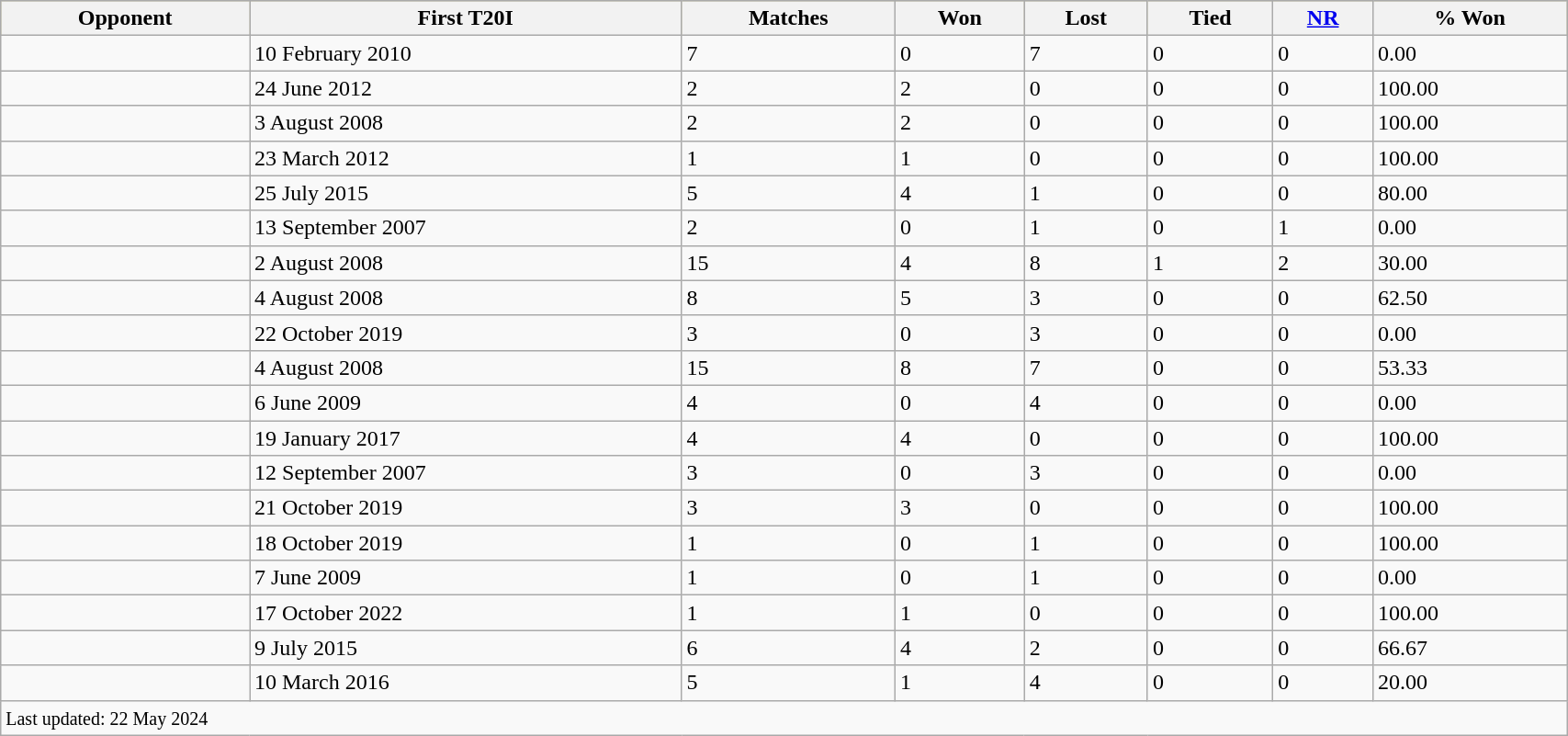<table class="wikitable" style="width:90%;">
<tr style="background:#bdb76b;">
<th>Opponent</th>
<th>First T20I</th>
<th>Matches</th>
<th>Won</th>
<th>Lost</th>
<th>Tied</th>
<th><a href='#'>NR</a></th>
<th>% Won</th>
</tr>
<tr>
<td style="text-align:left;"></td>
<td>10 February 2010</td>
<td>7</td>
<td>0</td>
<td>7</td>
<td>0</td>
<td>0</td>
<td>0.00</td>
</tr>
<tr>
<td style="text-align:left;"></td>
<td>24 June 2012</td>
<td>2</td>
<td>2</td>
<td>0</td>
<td>0</td>
<td>0</td>
<td>100.00</td>
</tr>
<tr>
<td style="text-align:left;"></td>
<td>3 August 2008</td>
<td>2</td>
<td>2</td>
<td>0</td>
<td>0</td>
<td>0</td>
<td>100.00</td>
</tr>
<tr>
<td style="text-align:left;"></td>
<td>23 March 2012</td>
<td>1</td>
<td>1</td>
<td>0</td>
<td>0</td>
<td>0</td>
<td>100.00</td>
</tr>
<tr>
<td style="text-align:left;"></td>
<td>25 July 2015</td>
<td>5</td>
<td>4</td>
<td>1</td>
<td>0</td>
<td>0</td>
<td>80.00</td>
</tr>
<tr>
<td style="text-align:left;"></td>
<td>13 September 2007</td>
<td>2</td>
<td>0</td>
<td>1</td>
<td>0</td>
<td>1</td>
<td>0.00</td>
</tr>
<tr>
<td style="text-align:left;"></td>
<td>2 August 2008</td>
<td>15</td>
<td>4</td>
<td>8</td>
<td>1</td>
<td>2</td>
<td>30.00</td>
</tr>
<tr>
<td style="text-align:left;"></td>
<td>4 August 2008</td>
<td>8</td>
<td>5</td>
<td>3</td>
<td>0</td>
<td>0</td>
<td>62.50</td>
</tr>
<tr>
<td style="text-align:left;"></td>
<td>22 October 2019</td>
<td>3</td>
<td>0</td>
<td>3</td>
<td>0</td>
<td>0</td>
<td>0.00</td>
</tr>
<tr>
<td style="text-align:left;"></td>
<td>4 August 2008</td>
<td>15</td>
<td>8</td>
<td>7</td>
<td>0</td>
<td>0</td>
<td>53.33</td>
</tr>
<tr>
<td style="text-align:left;"></td>
<td>6 June 2009</td>
<td>4</td>
<td>0</td>
<td>4</td>
<td>0</td>
<td>0</td>
<td>0.00</td>
</tr>
<tr>
<td style="text-align:left;"></td>
<td>19 January 2017</td>
<td>4</td>
<td>4</td>
<td>0</td>
<td>0</td>
<td>0</td>
<td>100.00</td>
</tr>
<tr>
<td style="text-align:left;"></td>
<td>12 September 2007</td>
<td>3</td>
<td>0</td>
<td>3</td>
<td>0</td>
<td>0</td>
<td>0.00</td>
</tr>
<tr>
<td style="text-align:left;"></td>
<td>21 October 2019</td>
<td>3</td>
<td>3</td>
<td>0</td>
<td>0</td>
<td>0</td>
<td>100.00</td>
</tr>
<tr>
<td style="text-align:left;"></td>
<td>18 October 2019</td>
<td>1</td>
<td>0</td>
<td>1</td>
<td>0</td>
<td>0</td>
<td>100.00</td>
</tr>
<tr>
<td style="text-align:left;"></td>
<td>7 June 2009</td>
<td>1</td>
<td>0</td>
<td>1</td>
<td>0</td>
<td>0</td>
<td>0.00</td>
</tr>
<tr>
<td style="text-align:left;"></td>
<td>17 October 2022</td>
<td>1</td>
<td>1</td>
<td>0</td>
<td>0</td>
<td>0</td>
<td>100.00</td>
</tr>
<tr>
<td style="text-align:left;"></td>
<td>9 July 2015</td>
<td>6</td>
<td>4</td>
<td>2</td>
<td>0</td>
<td>0</td>
<td>66.67</td>
</tr>
<tr>
<td style="text-align:left;"></td>
<td>10 March 2016</td>
<td>5</td>
<td>1</td>
<td>4</td>
<td>0</td>
<td>0</td>
<td>20.00</td>
</tr>
<tr>
<td colspan=9><small>Last updated: 22 May 2024</small></td>
</tr>
</table>
